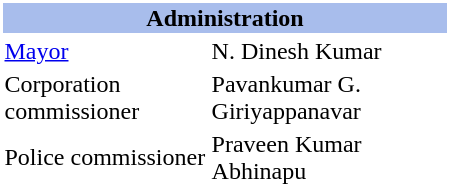<table class="toccolours" style="clear:right; float:right; background:#fff; margin:0 0 0.5em 1em; width:300px">
<tr>
<th colspan="3"  style="background:#a8bdec; text-align:center;"><strong>Administration</strong></th>
</tr>
<tr>
<td><a href='#'>Mayor</a></td>
<td>N. Dinesh Kumar</td>
</tr>
<tr>
<td>Corporation commissioner</td>
<td>Pavankumar G. Giriyappanavar</td>
</tr>
<tr>
<td>Police commissioner</td>
<td>Praveen Kumar Abhinapu</td>
</tr>
</table>
